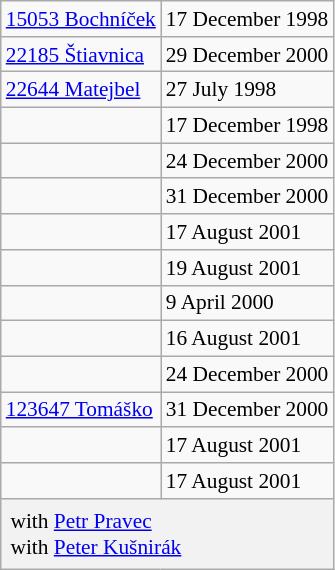<table class="wikitable floatright" style="font-size:89%;">
<tr>
<td><a href='#'>15053 Bochníček</a></td>
<td>17 December 1998</td>
</tr>
<tr>
<td><a href='#'>22185 Štiavnica</a></td>
<td>29 December 2000</td>
</tr>
<tr>
<td><a href='#'>22644 Matejbel</a></td>
<td>27 July 1998</td>
</tr>
<tr>
<td></td>
<td>17 December 1998</td>
</tr>
<tr>
<td></td>
<td>24 December 2000</td>
</tr>
<tr>
<td></td>
<td>31 December 2000</td>
</tr>
<tr>
<td></td>
<td>17 August 2001</td>
</tr>
<tr>
<td></td>
<td>19 August 2001</td>
</tr>
<tr>
<td></td>
<td>9 April 2000</td>
</tr>
<tr>
<td></td>
<td>16 August 2001</td>
</tr>
<tr>
<td></td>
<td>24 December 2000</td>
</tr>
<tr>
<td><a href='#'>123647 Tomáško</a></td>
<td>31 December 2000</td>
</tr>
<tr>
<td></td>
<td>17 August 2001</td>
</tr>
<tr>
<td></td>
<td>17 August 2001</td>
</tr>
<tr>
<th colspan=2 style="font-weight: normal; text-align: left; padding: 6px;"> with <a href='#'>Petr Pravec</a><br> with <a href='#'>Peter Kušnirák</a></th>
</tr>
</table>
